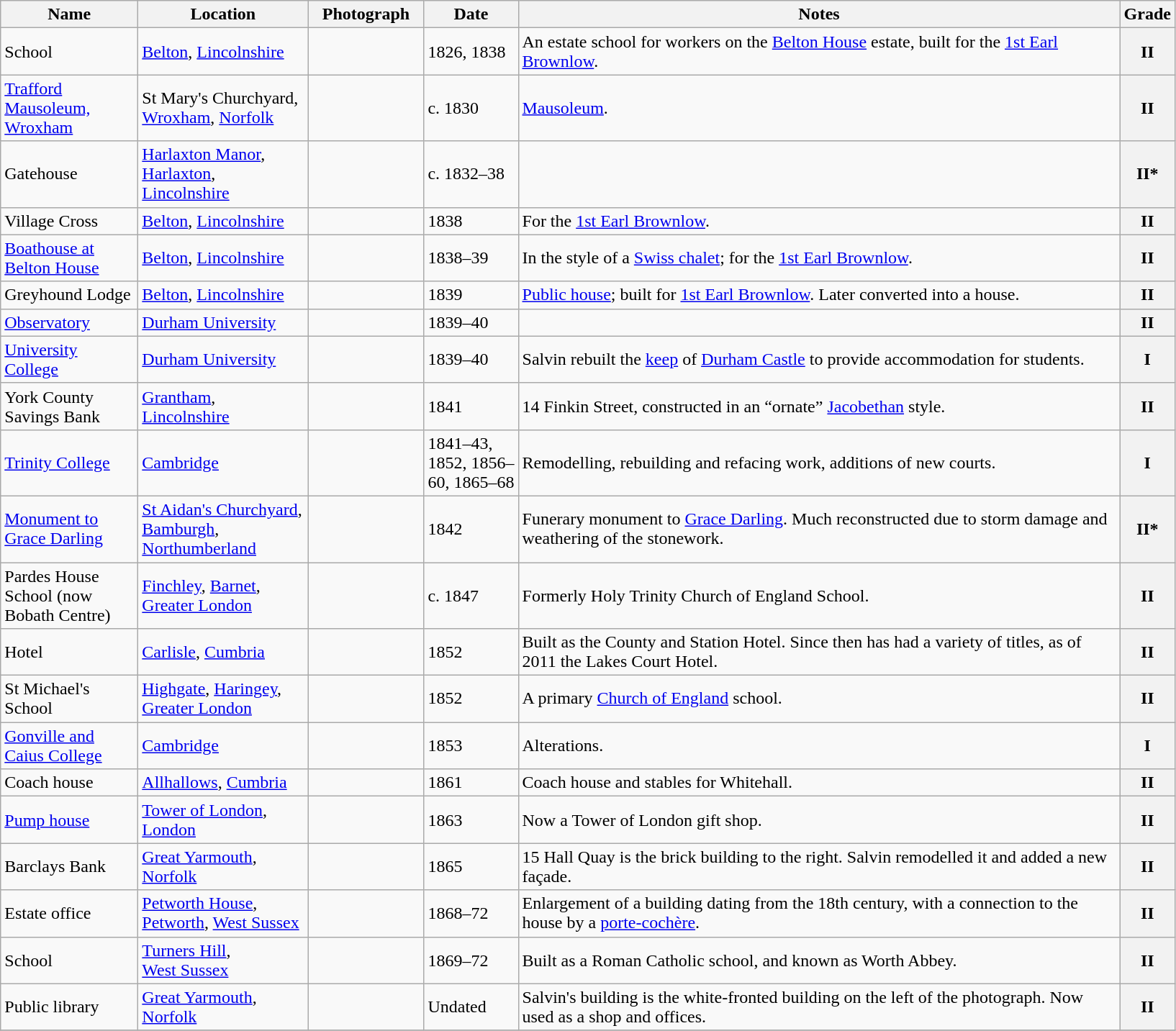<table class="wikitable sortable">
<tr>
<th style="width:120px">Name</th>
<th style="width:150px">Location</th>
<th style="width:100px" class="unsortable">Photograph</th>
<th style="width:80px">Date</th>
<th style="width:550px" class="unsortable">Notes</th>
<th style="width:24px">Grade</th>
</tr>
<tr>
<td>School</td>
<td><a href='#'>Belton</a>, <a href='#'>Lincolnshire</a><br><small></small></td>
<td></td>
<td>1826, 1838</td>
<td>An estate school for workers on the <a href='#'>Belton House</a> estate, built for the <a href='#'>1st Earl Brownlow</a>.</td>
<th>II</th>
</tr>
<tr>
<td><a href='#'>Trafford Mausoleum, Wroxham</a></td>
<td>St Mary's Churchyard, <a href='#'>Wroxham</a>, <a href='#'>Norfolk</a><br><small></small></td>
<td></td>
<td>c. 1830</td>
<td><a href='#'>Mausoleum</a>.</td>
<th>II</th>
</tr>
<tr>
<td>Gatehouse</td>
<td><a href='#'>Harlaxton Manor</a>, <a href='#'>Harlaxton</a>, <a href='#'>Lincolnshire</a><br><small></small></td>
<td></td>
<td>c. 1832–38</td>
<td></td>
<th>II*</th>
</tr>
<tr>
<td>Village Cross</td>
<td><a href='#'>Belton</a>, <a href='#'>Lincolnshire</a><br><small></small></td>
<td></td>
<td>1838</td>
<td>For the <a href='#'>1st Earl Brownlow</a>.</td>
<th>II</th>
</tr>
<tr>
<td><a href='#'>Boathouse at Belton House</a></td>
<td><a href='#'>Belton</a>, <a href='#'>Lincolnshire</a><br><small></small></td>
<td></td>
<td>1838–39</td>
<td>In the style of a <a href='#'>Swiss chalet</a>; for the <a href='#'>1st Earl Brownlow</a>.</td>
<th>II</th>
</tr>
<tr>
<td>Greyhound Lodge</td>
<td><a href='#'>Belton</a>, <a href='#'>Lincolnshire</a><br><small></small></td>
<td></td>
<td>1839</td>
<td><a href='#'>Public house</a>; built for <a href='#'>1st Earl Brownlow</a>. Later converted into a house.</td>
<th>II</th>
</tr>
<tr>
<td><a href='#'>Observatory</a></td>
<td><a href='#'>Durham University</a><br><small></small></td>
<td></td>
<td>1839–40</td>
<td></td>
<th>II</th>
</tr>
<tr>
<td><a href='#'>University College</a></td>
<td><a href='#'>Durham University</a><br><small></small></td>
<td></td>
<td>1839–40</td>
<td>Salvin rebuilt the <a href='#'>keep</a> of <a href='#'>Durham Castle</a> to provide accommodation for students.</td>
<th>I</th>
</tr>
<tr>
<td>York County Savings Bank</td>
<td><a href='#'>Grantham</a>, <a href='#'>Lincolnshire</a><br><small></small></td>
<td></td>
<td>1841</td>
<td>14 Finkin Street, constructed in an “ornate” <a href='#'>Jacobethan</a> style.</td>
<th>II</th>
</tr>
<tr>
<td><a href='#'>Trinity College</a></td>
<td><a href='#'>Cambridge</a><br><small></small></td>
<td></td>
<td>1841–43, 1852, 1856–60, 1865–68</td>
<td>Remodelling, rebuilding and refacing work, additions of new courts.</td>
<th>I</th>
</tr>
<tr>
<td><a href='#'>Monument to Grace Darling</a></td>
<td><a href='#'>St Aidan's Churchyard</a>, <a href='#'>Bamburgh</a>, <a href='#'>Northumberland</a><br><small></small></td>
<td></td>
<td>1842</td>
<td>Funerary monument to <a href='#'>Grace Darling</a>. Much reconstructed due to storm damage and weathering of the stonework.</td>
<th>II*</th>
</tr>
<tr>
<td>Pardes House School (now Bobath Centre)</td>
<td><a href='#'>Finchley</a>, <a href='#'>Barnet</a>,<br><a href='#'>Greater London</a><br><small></small></td>
<td></td>
<td>c. 1847</td>
<td>Formerly Holy Trinity Church of England School.</td>
<th>II</th>
</tr>
<tr>
<td>Hotel</td>
<td><a href='#'>Carlisle</a>, <a href='#'>Cumbria</a><br><small></small></td>
<td></td>
<td>1852</td>
<td>Built as the County and Station Hotel.  Since then has had a variety of titles, as of 2011 the Lakes Court Hotel.</td>
<th>II</th>
</tr>
<tr>
<td>St Michael's School</td>
<td><a href='#'>Highgate</a>, <a href='#'>Haringey</a>, <a href='#'>Greater London</a><br><small></small></td>
<td></td>
<td>1852</td>
<td>A primary <a href='#'>Church of England</a> school.</td>
<th>II</th>
</tr>
<tr>
<td><a href='#'>Gonville and Caius College</a></td>
<td><a href='#'>Cambridge</a><br><small></small></td>
<td></td>
<td>1853</td>
<td>Alterations.</td>
<th>I</th>
</tr>
<tr>
<td>Coach house</td>
<td><a href='#'>Allhallows</a>, <a href='#'>Cumbria</a><br><small></small></td>
<td></td>
<td>1861</td>
<td>Coach house and stables for Whitehall.</td>
<th>II</th>
</tr>
<tr>
<td><a href='#'>Pump house</a></td>
<td><a href='#'>Tower of London</a>, <a href='#'>London</a><br><small></small></td>
<td></td>
<td>1863</td>
<td>Now a Tower of London gift shop.</td>
<th>II</th>
</tr>
<tr>
<td>Barclays Bank</td>
<td><a href='#'>Great Yarmouth</a>, <a href='#'>Norfolk</a><br><small></small></td>
<td></td>
<td>1865</td>
<td>15 Hall Quay is the brick building to the right. Salvin remodelled it and added a new façade.</td>
<th>II</th>
</tr>
<tr>
<td>Estate office</td>
<td><a href='#'>Petworth House</a>, <a href='#'>Petworth</a>, <a href='#'>West Sussex</a><br><small></small></td>
<td></td>
<td>1868–72</td>
<td>Enlargement of a building dating from the 18th century, with a connection to the house by a <a href='#'>porte-cochère</a>.</td>
<th>II</th>
</tr>
<tr>
<td>School</td>
<td><a href='#'>Turners Hill</a>,<br><a href='#'>West Sussex</a><br><small></small></td>
<td></td>
<td>1869–72</td>
<td>Built as a Roman Catholic school, and known as Worth Abbey.</td>
<th>II</th>
</tr>
<tr>
<td>Public library</td>
<td><a href='#'>Great Yarmouth</a>, <a href='#'>Norfolk</a><br><small></small></td>
<td></td>
<td>Undated</td>
<td>Salvin's building is the white-fronted building on the left of the photograph. Now used as a shop and offices.</td>
<th>II</th>
</tr>
<tr>
</tr>
</table>
